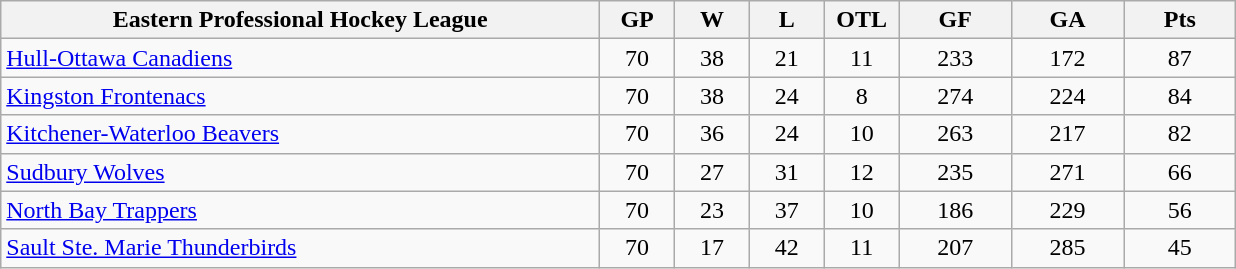<table class="wikitable">
<tr>
<th width="40%" bgcolor="#e0e0e0">Eastern Professional Hockey League</th>
<th width="5%" bgcolor="#e0e0e0">GP</th>
<th width="5%" bgcolor="#e0e0e0">W</th>
<th width="5%" bgcolor="#e0e0e0">L</th>
<th width="5%" bgcolor="#e0e0e0">OTL</th>
<th width="7.5%" bgcolor="#e0e0e0">GF</th>
<th width="7.5%" bgcolor="#e0e0e0">GA</th>
<th width="7.5%" bgcolor="#e0e0e0">Pts</th>
</tr>
<tr align="center">
<td align="left"><a href='#'>Hull-Ottawa Canadiens</a></td>
<td>70</td>
<td>38</td>
<td>21</td>
<td>11</td>
<td>233</td>
<td>172</td>
<td>87</td>
</tr>
<tr align="center">
<td align="left"><a href='#'>Kingston Frontenacs</a></td>
<td>70</td>
<td>38</td>
<td>24</td>
<td>8</td>
<td>274</td>
<td>224</td>
<td>84</td>
</tr>
<tr align="center">
<td align="left"><a href='#'>Kitchener-Waterloo Beavers</a></td>
<td>70</td>
<td>36</td>
<td>24</td>
<td>10</td>
<td>263</td>
<td>217</td>
<td>82</td>
</tr>
<tr align="center">
<td align="left"><a href='#'>Sudbury Wolves</a></td>
<td>70</td>
<td>27</td>
<td>31</td>
<td>12</td>
<td>235</td>
<td>271</td>
<td>66</td>
</tr>
<tr align="center">
<td align="left"><a href='#'>North Bay Trappers</a></td>
<td>70</td>
<td>23</td>
<td>37</td>
<td>10</td>
<td>186</td>
<td>229</td>
<td>56</td>
</tr>
<tr align="center">
<td align="left"><a href='#'>Sault Ste. Marie Thunderbirds</a></td>
<td>70</td>
<td>17</td>
<td>42</td>
<td>11</td>
<td>207</td>
<td>285</td>
<td>45</td>
</tr>
</table>
